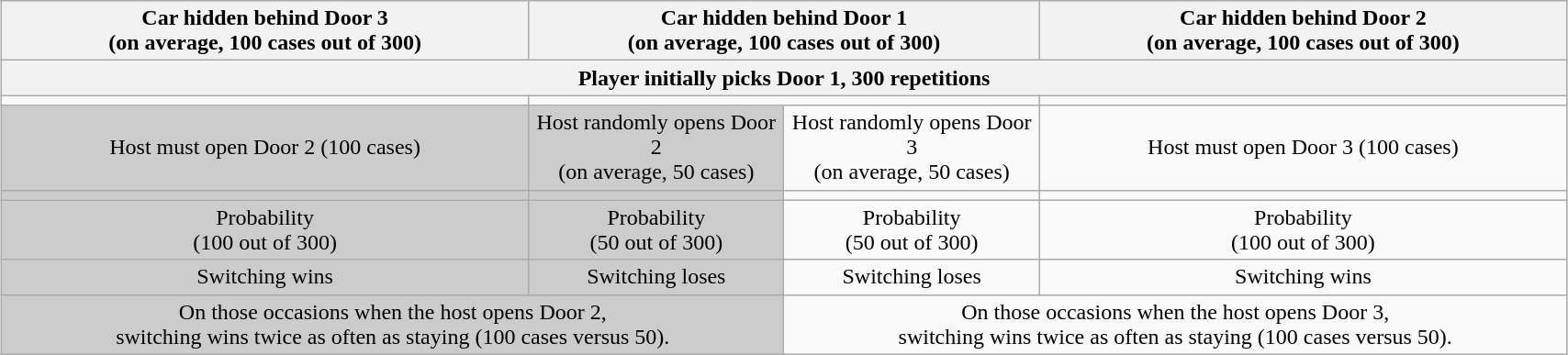<table class="wikitable" style="margin:auto; text-align: center;" width="90%">
<tr>
<th width="33%">Car hidden behind Door 3<br>(on average, 100 cases out of 300)</th>
<th colspan=2 width="33%">Car hidden behind Door 1<br>(on average, 100 cases out of 300)</th>
<th width="33%">Car hidden behind Door 2<br>(on average, 100 cases out of 300)</th>
</tr>
<tr>
<th colspan=4>Player initially picks Door 1, 300 repetitions</th>
</tr>
<tr>
<td></td>
<td colspan=2></td>
<td></td>
</tr>
<tr>
<td bgcolor=#cccccc>Host must open Door 2 (100 cases)</td>
<td bgcolor=#cccccc>Host randomly opens Door 2<br>(on average, 50 cases)</td>
<td>Host randomly opens Door 3<br>(on average, 50 cases)</td>
<td>Host must open Door 3 (100 cases)</td>
</tr>
<tr>
<td bgcolor=#cccccc></td>
<td bgcolor=#cccccc width=16%></td>
<td width=16%></td>
<td></td>
</tr>
<tr>
<td bgcolor=#cccccc>Probability <br>(100 out of 300)</td>
<td bgcolor=#cccccc>Probability <br>(50 out of 300)</td>
<td>Probability <br>(50 out of 300)</td>
<td>Probability <br>(100 out of 300)</td>
</tr>
<tr>
<td bgcolor=#cccccc>Switching wins</td>
<td bgcolor=#cccccc>Switching loses</td>
<td>Switching loses</td>
<td>Switching wins</td>
</tr>
<tr>
<td colspan=2 bgcolor=#cccccc>On those occasions when the host opens Door 2,<br>switching wins twice as often as staying (100 cases versus 50).</td>
<td colspan=2>On those occasions when the host opens Door 3,<br>switching wins twice as often as staying (100 cases versus 50).</td>
</tr>
</table>
